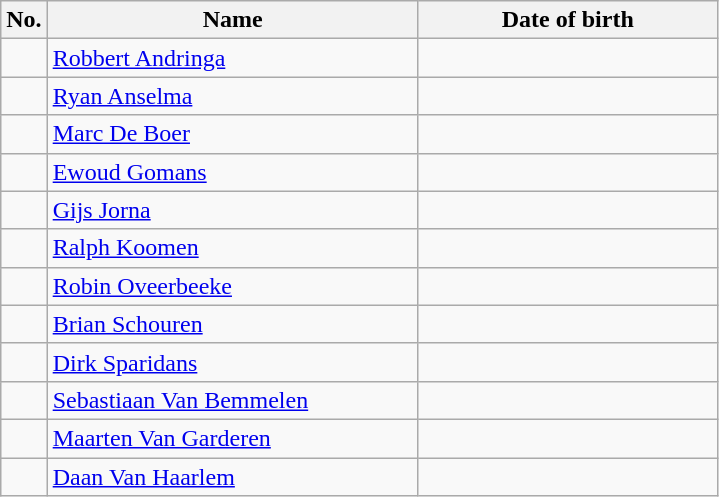<table class="wikitable sortable" style="font-size:100%; text-align:center;">
<tr>
<th>No.</th>
<th style=width:15em>Name</th>
<th style=width:12em>Date of birth</th>
</tr>
<tr>
<td></td>
<td align=left><a href='#'>Robbert Andringa</a></td>
<td align=right></td>
</tr>
<tr>
<td></td>
<td align=left><a href='#'>Ryan Anselma</a></td>
<td align=right></td>
</tr>
<tr>
<td></td>
<td align=left><a href='#'>Marc De Boer</a></td>
<td align=right></td>
</tr>
<tr>
<td></td>
<td align=left><a href='#'>Ewoud Gomans</a></td>
<td align=right></td>
</tr>
<tr>
<td></td>
<td align=left><a href='#'>Gijs Jorna</a></td>
<td align=right></td>
</tr>
<tr>
<td></td>
<td align=left><a href='#'>Ralph Koomen</a></td>
<td align=right></td>
</tr>
<tr>
<td></td>
<td align=left><a href='#'>Robin Oveerbeeke</a></td>
<td align=right></td>
</tr>
<tr>
<td></td>
<td align=left><a href='#'>Brian Schouren</a></td>
<td align=right></td>
</tr>
<tr>
<td></td>
<td align=left><a href='#'>Dirk Sparidans</a></td>
<td align=right></td>
</tr>
<tr>
<td></td>
<td align=left><a href='#'>Sebastiaan Van Bemmelen</a></td>
<td align=right></td>
</tr>
<tr>
<td></td>
<td align=left><a href='#'>Maarten Van Garderen</a></td>
<td align=right></td>
</tr>
<tr>
<td></td>
<td align=left><a href='#'>Daan Van Haarlem</a></td>
<td align=right></td>
</tr>
</table>
